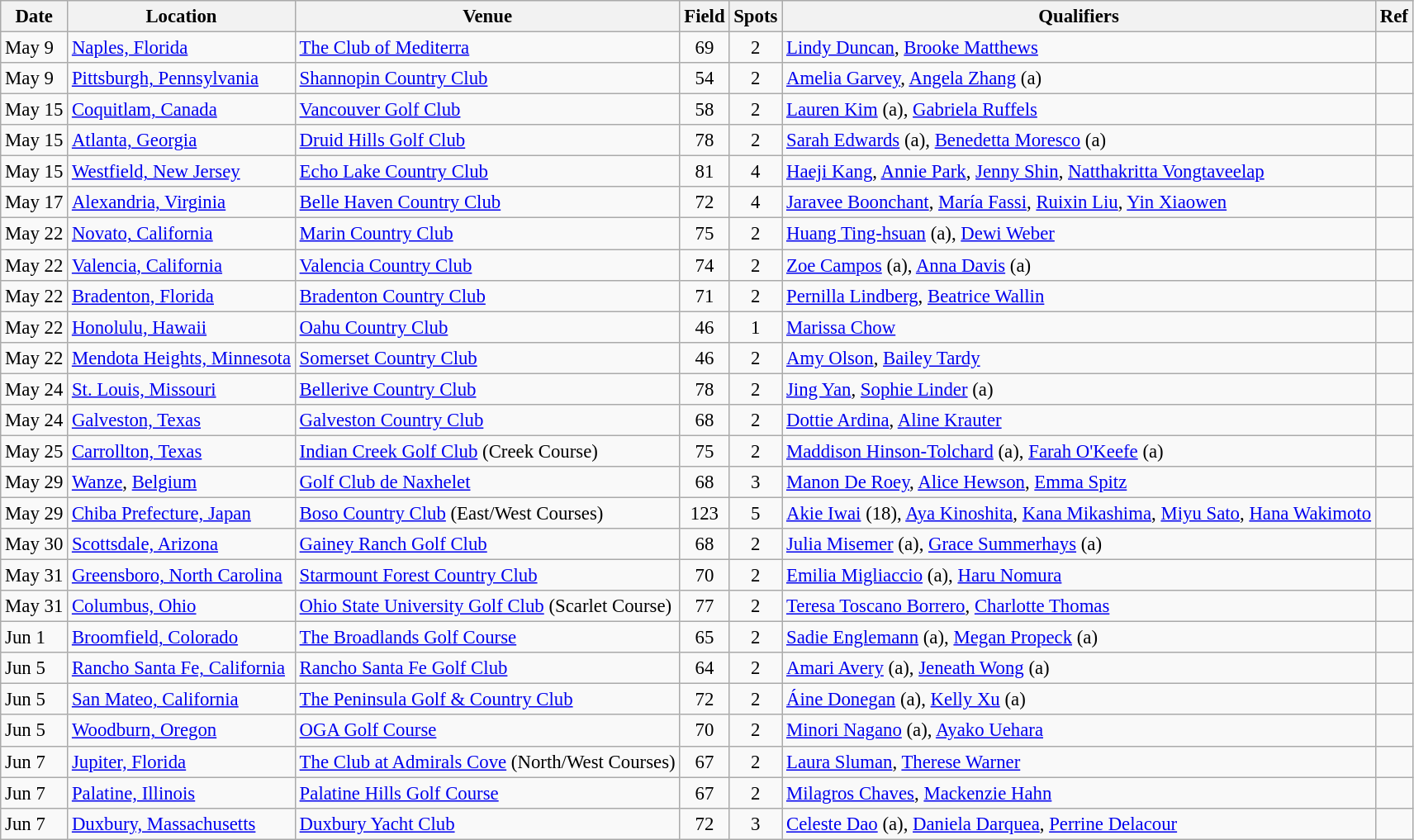<table class=wikitable style=font-size:95%>
<tr>
<th>Date</th>
<th>Location</th>
<th>Venue</th>
<th align=center>Field</th>
<th align=center>Spots</th>
<th>Qualifiers</th>
<th>Ref</th>
</tr>
<tr>
<td>May 9</td>
<td><a href='#'>Naples, Florida</a></td>
<td><a href='#'>The Club of Mediterra</a></td>
<td align=center>69</td>
<td align=center>2</td>
<td><a href='#'>Lindy Duncan</a>, <a href='#'>Brooke Matthews</a></td>
<td></td>
</tr>
<tr>
<td>May 9</td>
<td><a href='#'>Pittsburgh, Pennsylvania</a></td>
<td><a href='#'>Shannopin Country Club</a></td>
<td align=center>54</td>
<td align=center>2</td>
<td><a href='#'>Amelia Garvey</a>, <a href='#'>Angela Zhang</a> (a)</td>
<td></td>
</tr>
<tr>
<td>May 15</td>
<td><a href='#'>Coquitlam, Canada</a></td>
<td><a href='#'>Vancouver Golf Club</a></td>
<td align=center>58</td>
<td align=center>2</td>
<td><a href='#'>Lauren Kim</a> (a), <a href='#'>Gabriela Ruffels</a></td>
<td></td>
</tr>
<tr>
<td>May 15</td>
<td><a href='#'>Atlanta, Georgia</a></td>
<td><a href='#'>Druid Hills Golf Club</a></td>
<td align=center>78</td>
<td align=center>2</td>
<td><a href='#'>Sarah Edwards</a> (a), <a href='#'>Benedetta Moresco</a> (a)</td>
<td></td>
</tr>
<tr>
<td>May 15</td>
<td><a href='#'>Westfield, New Jersey</a></td>
<td><a href='#'>Echo Lake Country Club</a></td>
<td align=center>81</td>
<td align=center>4</td>
<td><a href='#'>Haeji Kang</a>, <a href='#'>Annie Park</a>, <a href='#'>Jenny Shin</a>, <a href='#'>Natthakritta Vongtaveelap</a></td>
<td></td>
</tr>
<tr>
<td>May 17</td>
<td><a href='#'>Alexandria, Virginia</a></td>
<td><a href='#'>Belle Haven Country Club</a></td>
<td align=center>72</td>
<td align=center>4</td>
<td><a href='#'>Jaravee Boonchant</a>, <a href='#'>María Fassi</a>, <a href='#'>Ruixin Liu</a>, <a href='#'>Yin Xiaowen</a></td>
<td></td>
</tr>
<tr>
<td>May 22</td>
<td><a href='#'>Novato, California</a></td>
<td><a href='#'>Marin Country Club</a></td>
<td align=center>75</td>
<td align=center>2</td>
<td><a href='#'>Huang Ting-hsuan</a> (a), <a href='#'>Dewi Weber</a></td>
<td></td>
</tr>
<tr>
<td>May 22</td>
<td><a href='#'>Valencia, California</a></td>
<td><a href='#'>Valencia Country Club</a></td>
<td align=center>74</td>
<td align=center>2</td>
<td><a href='#'>Zoe Campos</a> (a), <a href='#'>Anna Davis</a> (a)</td>
<td></td>
</tr>
<tr>
<td>May 22</td>
<td><a href='#'>Bradenton, Florida</a></td>
<td><a href='#'>Bradenton Country Club</a></td>
<td align=center>71</td>
<td align=center>2</td>
<td><a href='#'>Pernilla Lindberg</a>, <a href='#'>Beatrice Wallin</a></td>
<td></td>
</tr>
<tr>
<td>May 22</td>
<td><a href='#'>Honolulu, Hawaii</a></td>
<td><a href='#'>Oahu Country Club</a></td>
<td align=center>46</td>
<td align=center>1</td>
<td><a href='#'>Marissa Chow</a></td>
<td></td>
</tr>
<tr>
<td>May 22</td>
<td><a href='#'>Mendota Heights, Minnesota</a></td>
<td><a href='#'>Somerset Country Club</a></td>
<td align=center>46</td>
<td align=center>2</td>
<td><a href='#'>Amy Olson</a>, <a href='#'>Bailey Tardy</a></td>
<td></td>
</tr>
<tr>
<td>May 24</td>
<td><a href='#'>St. Louis, Missouri</a></td>
<td><a href='#'>Bellerive Country Club</a></td>
<td align=center>78</td>
<td align=center>2</td>
<td><a href='#'>Jing Yan</a>, <a href='#'>Sophie Linder</a> (a)</td>
<td></td>
</tr>
<tr>
<td>May 24</td>
<td><a href='#'>Galveston, Texas</a></td>
<td><a href='#'>Galveston Country Club</a></td>
<td align=center>68</td>
<td align=center>2</td>
<td><a href='#'>Dottie Ardina</a>, <a href='#'>Aline Krauter</a></td>
<td></td>
</tr>
<tr>
<td>May 25</td>
<td><a href='#'>Carrollton, Texas</a></td>
<td><a href='#'>Indian Creek Golf Club</a> (Creek Course)</td>
<td align=center>75</td>
<td align=center>2</td>
<td><a href='#'>Maddison Hinson-Tolchard</a> (a), <a href='#'>Farah O'Keefe</a> (a)</td>
<td></td>
</tr>
<tr>
<td>May 29</td>
<td><a href='#'>Wanze</a>, <a href='#'>Belgium</a></td>
<td><a href='#'>Golf Club de Naxhelet</a></td>
<td align=center>68</td>
<td align=center>3</td>
<td><a href='#'>Manon De Roey</a>, <a href='#'>Alice Hewson</a>, <a href='#'>Emma Spitz</a></td>
<td></td>
</tr>
<tr>
<td>May 29</td>
<td><a href='#'>Chiba Prefecture, Japan</a></td>
<td><a href='#'>Boso Country Club</a> (East/West Courses)</td>
<td align=center>123</td>
<td align=center>5</td>
<td><a href='#'>Akie Iwai</a> (18), <a href='#'>Aya Kinoshita</a>, <a href='#'>Kana Mikashima</a>, <a href='#'>Miyu Sato</a>, <a href='#'>Hana Wakimoto</a></td>
<td></td>
</tr>
<tr>
<td>May 30</td>
<td><a href='#'>Scottsdale, Arizona</a></td>
<td><a href='#'>Gainey Ranch Golf Club</a></td>
<td align=center>68</td>
<td align=center>2</td>
<td><a href='#'>Julia Misemer</a> (a), <a href='#'>Grace Summerhays</a> (a)</td>
<td></td>
</tr>
<tr>
<td>May 31</td>
<td><a href='#'>Greensboro, North Carolina</a></td>
<td><a href='#'>Starmount Forest Country Club</a></td>
<td align=center>70</td>
<td align=center>2</td>
<td><a href='#'>Emilia Migliaccio</a> (a), <a href='#'>Haru Nomura</a></td>
<td></td>
</tr>
<tr>
<td>May 31</td>
<td><a href='#'>Columbus, Ohio</a></td>
<td><a href='#'>Ohio State University Golf Club</a> (Scarlet Course)</td>
<td align=center>77</td>
<td align=center>2</td>
<td><a href='#'>Teresa Toscano Borrero</a>, <a href='#'>Charlotte Thomas</a></td>
<td></td>
</tr>
<tr>
<td>Jun 1</td>
<td><a href='#'>Broomfield, Colorado</a></td>
<td><a href='#'>The Broadlands Golf Course</a></td>
<td align=center>65</td>
<td align=center>2</td>
<td><a href='#'>Sadie Englemann</a> (a), <a href='#'>Megan Propeck</a> (a)</td>
<td></td>
</tr>
<tr>
<td>Jun 5</td>
<td><a href='#'>Rancho Santa Fe, California</a></td>
<td><a href='#'>Rancho Santa Fe Golf Club</a></td>
<td align=center>64</td>
<td align=center>2</td>
<td><a href='#'>Amari Avery</a> (a), <a href='#'>Jeneath Wong</a> (a)</td>
<td></td>
</tr>
<tr>
<td>Jun 5</td>
<td><a href='#'>San Mateo, California</a></td>
<td><a href='#'>The Peninsula Golf & Country Club</a></td>
<td align=center>72</td>
<td align=center>2</td>
<td><a href='#'>Áine Donegan</a> (a), <a href='#'>Kelly Xu</a> (a)</td>
<td></td>
</tr>
<tr>
<td>Jun 5</td>
<td><a href='#'>Woodburn, Oregon</a></td>
<td><a href='#'>OGA Golf Course</a></td>
<td align=center>70</td>
<td align=center>2</td>
<td><a href='#'>Minori Nagano</a> (a), <a href='#'>Ayako Uehara</a></td>
<td></td>
</tr>
<tr>
<td>Jun 7</td>
<td><a href='#'>Jupiter, Florida</a></td>
<td><a href='#'>The Club at Admirals Cove</a> (North/West Courses)</td>
<td align=center>67</td>
<td align=center>2</td>
<td><a href='#'>Laura Sluman</a>, <a href='#'>Therese Warner</a></td>
<td></td>
</tr>
<tr>
<td>Jun 7</td>
<td><a href='#'>Palatine, Illinois</a></td>
<td><a href='#'>Palatine Hills Golf Course</a></td>
<td align=center>67</td>
<td align=center>2</td>
<td><a href='#'>Milagros Chaves</a>, <a href='#'>Mackenzie Hahn</a></td>
<td></td>
</tr>
<tr>
<td>Jun 7</td>
<td><a href='#'>Duxbury, Massachusetts</a></td>
<td><a href='#'>Duxbury Yacht Club</a></td>
<td align=center>72</td>
<td align=center>3</td>
<td><a href='#'>Celeste Dao</a> (a), <a href='#'>Daniela Darquea</a>, <a href='#'>Perrine Delacour</a></td>
<td></td>
</tr>
</table>
